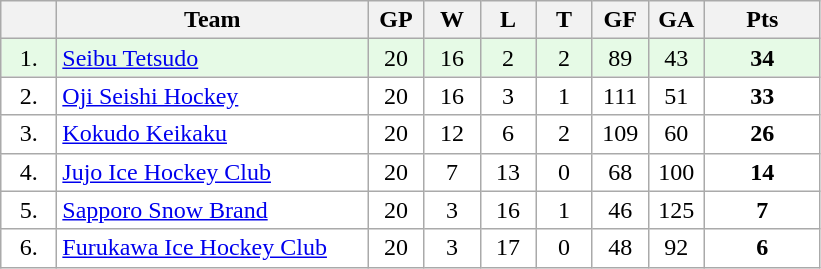<table class="wikitable">
<tr>
<th width="30"></th>
<th width="200">Team</th>
<th width="30">GP</th>
<th width="30">W</th>
<th width="30">L</th>
<th width="30">T</th>
<th width="30">GF</th>
<th width="30">GA</th>
<th width="70">Pts</th>
</tr>
<tr bgcolor="#e6fae6" align="center">
<td>1.</td>
<td align="left"><a href='#'>Seibu Tetsudo</a></td>
<td>20</td>
<td>16</td>
<td>2</td>
<td>2</td>
<td>89</td>
<td>43</td>
<td><strong>34</strong></td>
</tr>
<tr bgcolor="#FFFFFF" align="center">
<td>2.</td>
<td align="left"><a href='#'>Oji Seishi Hockey</a></td>
<td>20</td>
<td>16</td>
<td>3</td>
<td>1</td>
<td>111</td>
<td>51</td>
<td><strong>33</strong></td>
</tr>
<tr bgcolor="#FFFFFF" align="center">
<td>3.</td>
<td align="left"><a href='#'>Kokudo Keikaku</a></td>
<td>20</td>
<td>12</td>
<td>6</td>
<td>2</td>
<td>109</td>
<td>60</td>
<td><strong>26</strong></td>
</tr>
<tr bgcolor="#FFFFFF" align="center">
<td>4.</td>
<td align="left"><a href='#'>Jujo Ice Hockey Club</a></td>
<td>20</td>
<td>7</td>
<td>13</td>
<td>0</td>
<td>68</td>
<td>100</td>
<td><strong>14</strong></td>
</tr>
<tr bgcolor="#FFFFFF" align="center">
<td>5.</td>
<td align="left"><a href='#'>Sapporo Snow Brand</a></td>
<td>20</td>
<td>3</td>
<td>16</td>
<td>1</td>
<td>46</td>
<td>125</td>
<td><strong>7</strong></td>
</tr>
<tr bgcolor="#FFFFFF" align="center">
<td>6.</td>
<td align="left"><a href='#'>Furukawa Ice Hockey Club</a></td>
<td>20</td>
<td>3</td>
<td>17</td>
<td>0</td>
<td>48</td>
<td>92</td>
<td><strong>6</strong></td>
</tr>
</table>
